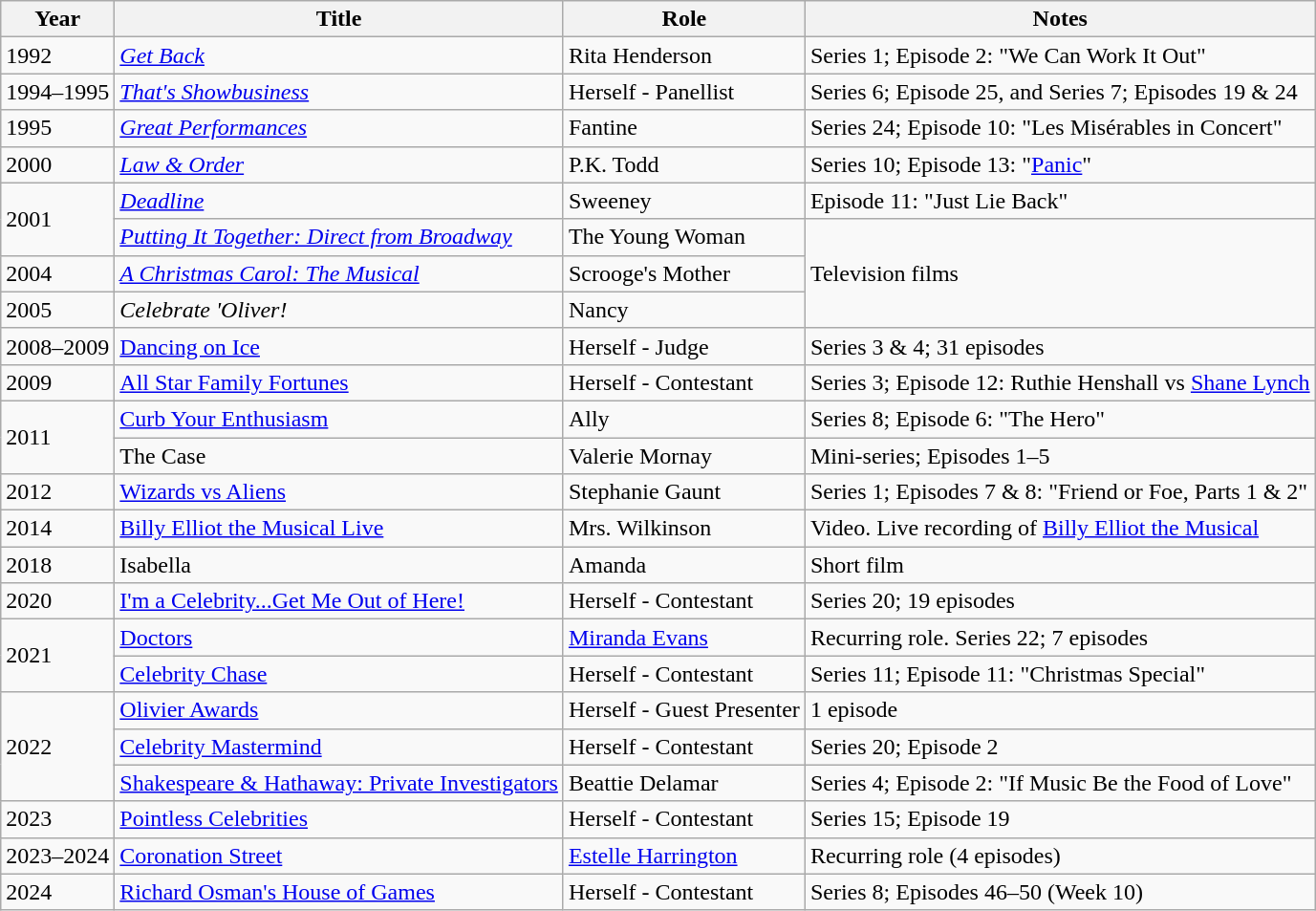<table class="wikitable sortable">
<tr>
<th>Year</th>
<th>Title</th>
<th>Role</th>
<th class="unsortable">Notes</th>
</tr>
<tr>
<td>1992</td>
<td><em><a href='#'>Get Back</a></em></td>
<td>Rita Henderson</td>
<td>Series 1; Episode 2: "We Can Work It Out"</td>
</tr>
<tr>
<td>1994–1995</td>
<td><em><a href='#'>That's Showbusiness</a></em></td>
<td>Herself - Panellist</td>
<td>Series 6; Episode 25, and Series 7; Episodes 19 & 24</td>
</tr>
<tr>
<td>1995</td>
<td><em><a href='#'>Great Performances</a></em></td>
<td>Fantine</td>
<td>Series 24; Episode 10: "Les Misérables in Concert"</td>
</tr>
<tr>
<td>2000</td>
<td><em><a href='#'>Law & Order</a></em></td>
<td>P.K. Todd</td>
<td>Series 10; Episode 13: "<a href='#'>Panic</a>"</td>
</tr>
<tr>
<td rowspan="2">2001</td>
<td><em><a href='#'>Deadline</a></em></td>
<td>Sweeney</td>
<td>Episode 11: "Just Lie Back"</td>
</tr>
<tr>
<td><em><a href='#'>Putting It Together: Direct from Broadway</a></em></td>
<td>The Young Woman</td>
<td rowspan="3">Television films</td>
</tr>
<tr>
<td>2004</td>
<td><em><a href='#'>A Christmas Carol: The Musical</a></em></td>
<td>Scrooge's Mother</td>
</tr>
<tr>
<td>2005</td>
<td><em>Celebrate 'Oliver!<strong></td>
<td>Nancy</td>
</tr>
<tr>
<td>2008–2009</td>
<td></em><a href='#'>Dancing on Ice</a><em></td>
<td>Herself - Judge</td>
<td>Series 3 & 4; 31 episodes</td>
</tr>
<tr>
<td>2009</td>
<td></em><a href='#'>All Star Family Fortunes</a><em></td>
<td>Herself - Contestant</td>
<td>Series 3; Episode 12: Ruthie Henshall vs <a href='#'>Shane Lynch</a></td>
</tr>
<tr>
<td rowspan="2">2011</td>
<td></em><a href='#'>Curb Your Enthusiasm</a><em></td>
<td>Ally</td>
<td>Series 8; Episode 6: "The Hero"</td>
</tr>
<tr>
<td></em>The Case<em></td>
<td>Valerie Mornay</td>
<td>Mini-series; Episodes 1–5</td>
</tr>
<tr>
<td>2012</td>
<td></em><a href='#'>Wizards vs Aliens</a><em></td>
<td>Stephanie Gaunt</td>
<td>Series 1; Episodes 7 & 8: "Friend or Foe, Parts 1 & 2"</td>
</tr>
<tr>
<td>2014</td>
<td></em><a href='#'>Billy Elliot the Musical Live</a><em></td>
<td>Mrs. Wilkinson</td>
<td>Video. Live recording of </em><a href='#'>Billy Elliot the Musical</a><em></td>
</tr>
<tr>
<td>2018</td>
<td></em>Isabella<em></td>
<td>Amanda</td>
<td>Short film</td>
</tr>
<tr>
<td>2020</td>
<td></em><a href='#'>I'm a Celebrity...Get Me Out of Here!</a><em></td>
<td>Herself - Contestant</td>
<td>Series 20; 19 episodes</td>
</tr>
<tr>
<td rowspan="2">2021</td>
<td></em><a href='#'>Doctors</a><em></td>
<td><a href='#'>Miranda Evans</a></td>
<td>Recurring role. Series 22; 7 episodes</td>
</tr>
<tr>
<td></em><a href='#'>Celebrity Chase</a><em></td>
<td>Herself - Contestant</td>
<td>Series 11; Episode 11: "Christmas Special"</td>
</tr>
<tr>
<td rowspan="3">2022</td>
<td></em><a href='#'>Olivier Awards</a><em></td>
<td>Herself - Guest Presenter</td>
<td>1 episode</td>
</tr>
<tr>
<td></em><a href='#'>Celebrity Mastermind</a><em></td>
<td>Herself - Contestant</td>
<td>Series 20; Episode 2</td>
</tr>
<tr>
<td></em><a href='#'>Shakespeare & Hathaway: Private Investigators</a><em></td>
<td>Beattie Delamar</td>
<td>Series 4; Episode 2: "If Music Be the Food of Love"</td>
</tr>
<tr>
<td>2023</td>
<td></em><a href='#'>Pointless Celebrities</a><em></td>
<td>Herself - Contestant</td>
<td>Series 15; Episode 19</td>
</tr>
<tr>
<td>2023–2024</td>
<td></em><a href='#'>Coronation Street</a><em></td>
<td><a href='#'>Estelle Harrington</a></td>
<td>Recurring role (4 episodes)</td>
</tr>
<tr>
<td>2024</td>
<td></em><a href='#'>Richard Osman's House of Games</a><em></td>
<td>Herself - Contestant</td>
<td>Series 8; Episodes 46–50 (Week 10)</td>
</tr>
</table>
